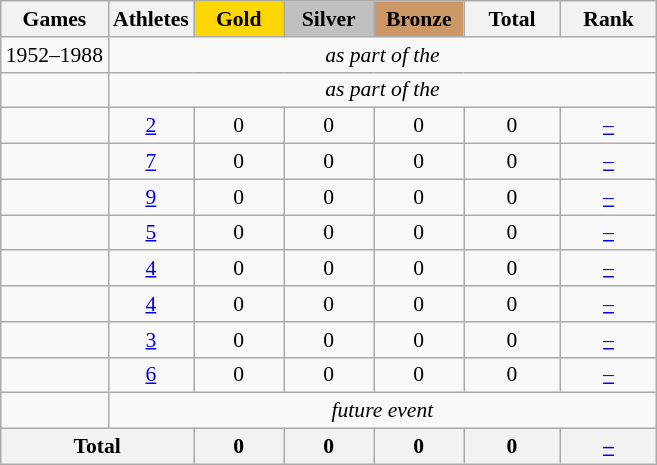<table class="wikitable" style="text-align:center; font-size:90%;">
<tr>
<th>Games</th>
<th>Athletes</th>
<td style="background:gold; width:3.7em; font-weight:bold;">Gold</td>
<td style="background:silver; width:3.7em; font-weight:bold;">Silver</td>
<td style="background:#cc9966; width:3.7em; font-weight:bold;">Bronze</td>
<th style="width:4em; font-weight:bold;">Total</th>
<th style="width:4em; font-weight:bold;">Rank</th>
</tr>
<tr>
<td align=left>1952–1988</td>
<td colspan=6><em>as part of the </em></td>
</tr>
<tr>
<td align=left></td>
<td colspan=6><em>as part of the </em></td>
</tr>
<tr>
<td align=left></td>
<td><a href='#'>2</a></td>
<td>0</td>
<td>0</td>
<td>0</td>
<td>0</td>
<td><a href='#'>–</a></td>
</tr>
<tr>
<td align=left></td>
<td><a href='#'>7</a></td>
<td>0</td>
<td>0</td>
<td>0</td>
<td>0</td>
<td><a href='#'>–</a></td>
</tr>
<tr>
<td align=left></td>
<td><a href='#'>9</a></td>
<td>0</td>
<td>0</td>
<td>0</td>
<td>0</td>
<td><a href='#'>–</a></td>
</tr>
<tr>
<td align=left></td>
<td><a href='#'>5</a></td>
<td>0</td>
<td>0</td>
<td>0</td>
<td>0</td>
<td><a href='#'>–</a></td>
</tr>
<tr>
<td align=left></td>
<td><a href='#'>4</a></td>
<td>0</td>
<td>0</td>
<td>0</td>
<td>0</td>
<td><a href='#'>–</a></td>
</tr>
<tr>
<td align=left></td>
<td><a href='#'>4</a></td>
<td>0</td>
<td>0</td>
<td>0</td>
<td>0</td>
<td><a href='#'>–</a></td>
</tr>
<tr>
<td align=left></td>
<td><a href='#'>3</a></td>
<td>0</td>
<td>0</td>
<td>0</td>
<td>0</td>
<td><a href='#'>–</a></td>
</tr>
<tr>
<td align=left></td>
<td><a href='#'>6</a></td>
<td>0</td>
<td>0</td>
<td>0</td>
<td>0</td>
<td><a href='#'>–</a></td>
</tr>
<tr>
<td align=left></td>
<td colspan=6><em>future event</em></td>
</tr>
<tr>
<th colspan=2>Total</th>
<th>0</th>
<th>0</th>
<th>0</th>
<th>0</th>
<th><a href='#'>–</a></th>
</tr>
</table>
